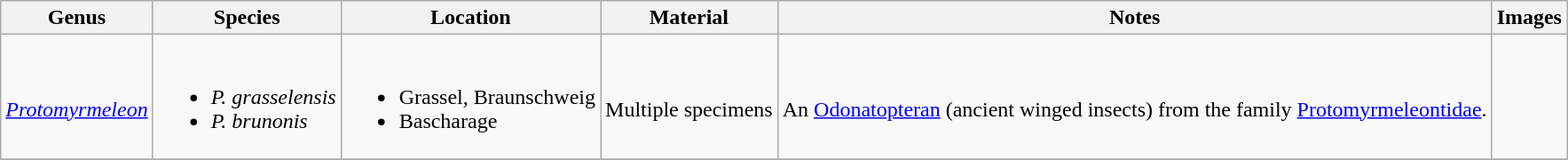<table class = "wikitable">
<tr>
<th>Genus</th>
<th>Species</th>
<th>Location</th>
<th>Material</th>
<th>Notes</th>
<th>Images</th>
</tr>
<tr>
<td><br><em><a href='#'>Protomyrmeleon</a></em></td>
<td><br><ul><li><em>P. grasselensis</em></li><li><em>P. brunonis</em></li></ul></td>
<td><br><ul><li>Grassel, Braunschweig</li><li>Bascharage</li></ul></td>
<td><br>Multiple specimens</td>
<td><br>An <a href='#'>Odonatopteran</a> (ancient winged insects) from the family <a href='#'>Protomyrmeleontidae</a>.</td>
<td></td>
</tr>
<tr>
</tr>
</table>
